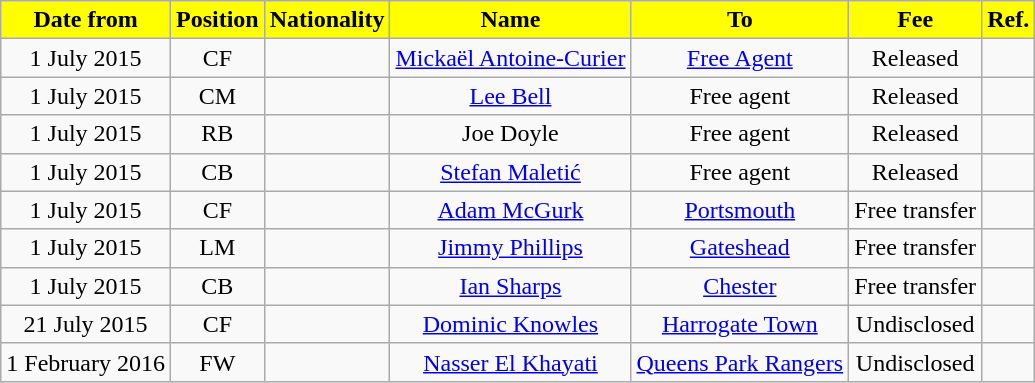<table class="wikitable"  style="text-align:center">
<tr>
<th style="background:#FFFF00; color:#000000">Date from</th>
<th style="background:#FFFF00; color:#000000">Position</th>
<th style="background:#FFFF00; color:#000000">Nationality</th>
<th style="background:#FFFF00; color:#000000">Name</th>
<th style="background:#FFFF00; color:#000000">To</th>
<th style="background:#FFFF00; color:#000000">Fee</th>
<th style="background:#FFFF00; color:#000000">Ref.</th>
</tr>
<tr>
<td>1 July 2015</td>
<td>CF</td>
<td></td>
<td><a href='#'>Mickaël Antoine-Curier</a></td>
<td><a href='#'>Free Agent</a></td>
<td>Released</td>
<td></td>
</tr>
<tr>
<td>1 July 2015</td>
<td>CM</td>
<td></td>
<td><a href='#'>Lee Bell</a></td>
<td>Free agent</td>
<td>Released</td>
<td></td>
</tr>
<tr>
<td>1 July 2015</td>
<td>RB</td>
<td></td>
<td>Joe Doyle</td>
<td>Free agent</td>
<td>Released</td>
<td></td>
</tr>
<tr>
<td>1 July 2015</td>
<td>CB</td>
<td></td>
<td><a href='#'>Stefan Maletić</a></td>
<td>Free agent</td>
<td>Released</td>
<td></td>
</tr>
<tr>
<td>1 July 2015</td>
<td>CF</td>
<td></td>
<td><a href='#'>Adam McGurk</a></td>
<td><a href='#'>Portsmouth</a></td>
<td>Free transfer</td>
<td></td>
</tr>
<tr>
<td>1 July 2015</td>
<td>LM</td>
<td></td>
<td><a href='#'>Jimmy Phillips</a></td>
<td><a href='#'>Gateshead</a> </td>
<td>Free transfer</td>
<td></td>
</tr>
<tr>
<td>1 July 2015</td>
<td>CB</td>
<td></td>
<td><a href='#'>Ian Sharps</a></td>
<td><a href='#'>Chester</a> </td>
<td>Free transfer</td>
<td></td>
</tr>
<tr>
<td>21 July 2015</td>
<td>CF</td>
<td></td>
<td><a href='#'>Dominic Knowles</a></td>
<td><a href='#'>Harrogate Town</a></td>
<td>Undisclosed</td>
<td></td>
</tr>
<tr>
<td>1 February 2016</td>
<td>FW</td>
<td></td>
<td><a href='#'>Nasser El Khayati</a></td>
<td><a href='#'>Queens Park Rangers</a></td>
<td>Undisclosed</td>
<td></td>
</tr>
</table>
